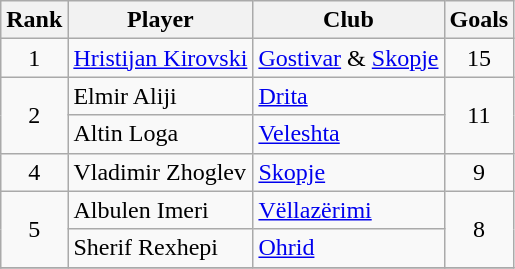<table class="wikitable" style="text-align:center">
<tr>
<th>Rank</th>
<th>Player</th>
<th>Club</th>
<th>Goals</th>
</tr>
<tr>
<td>1</td>
<td align="left"> <a href='#'>Hristijan Kirovski</a></td>
<td align="left"><a href='#'>Gostivar</a> & <a href='#'>Skopje</a></td>
<td>15</td>
</tr>
<tr>
<td rowspan="2">2</td>
<td align="left"> Elmir Aliji</td>
<td align="left"><a href='#'>Drita</a></td>
<td rowspan="2">11</td>
</tr>
<tr>
<td align="left"> Altin Loga</td>
<td align="left"><a href='#'>Veleshta</a></td>
</tr>
<tr>
<td>4</td>
<td align="left"> Vladimir Zhoglev</td>
<td align="left"><a href='#'>Skopje</a></td>
<td>9</td>
</tr>
<tr>
<td rowspan="2">5</td>
<td align="left"> Albulen Imeri</td>
<td align="left"><a href='#'>Vëllazërimi</a></td>
<td rowspan="2">8</td>
</tr>
<tr>
<td align="left"> Sherif Rexhepi</td>
<td align="left"><a href='#'>Ohrid</a></td>
</tr>
<tr>
</tr>
</table>
